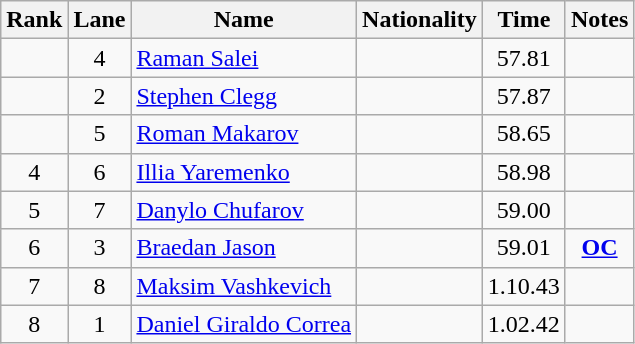<table class="wikitable sortable" style="text-align:center">
<tr>
<th>Rank</th>
<th>Lane</th>
<th>Name</th>
<th>Nationality</th>
<th>Time</th>
<th>Notes</th>
</tr>
<tr>
<td></td>
<td>4</td>
<td align=left><a href='#'>Raman Salei</a></td>
<td align=left></td>
<td>57.81</td>
<td></td>
</tr>
<tr>
<td></td>
<td>2</td>
<td align=left><a href='#'>Stephen Clegg</a></td>
<td align=left></td>
<td>57.87</td>
<td></td>
</tr>
<tr>
<td></td>
<td>5</td>
<td align=left><a href='#'>Roman Makarov</a></td>
<td align=left></td>
<td>58.65</td>
<td></td>
</tr>
<tr>
<td>4</td>
<td>6</td>
<td align=left><a href='#'>Illia Yaremenko</a></td>
<td align=left></td>
<td>58.98</td>
<td></td>
</tr>
<tr>
<td>5</td>
<td>7</td>
<td align=left><a href='#'>Danylo Chufarov</a></td>
<td align=left></td>
<td>59.00</td>
<td></td>
</tr>
<tr>
<td>6</td>
<td>3</td>
<td align=left><a href='#'>Braedan Jason</a></td>
<td align=left></td>
<td>59.01</td>
<td><strong><a href='#'>OC</a></strong></td>
</tr>
<tr>
<td>7</td>
<td>8</td>
<td align=left><a href='#'>Maksim Vashkevich</a></td>
<td align=left></td>
<td>1.10.43</td>
<td></td>
</tr>
<tr>
<td>8</td>
<td>1</td>
<td align=left><a href='#'>Daniel Giraldo Correa</a></td>
<td align=left></td>
<td>1.02.42</td>
<td></td>
</tr>
</table>
